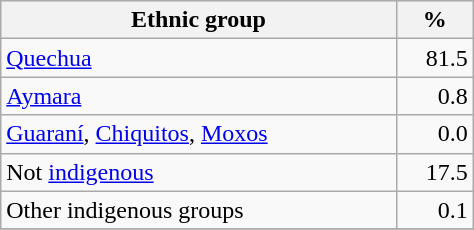<table class="wikitable" border="1" style="width:25%;" border="1">
<tr bgcolor=#EFEFEF>
<th><strong>Ethnic group</strong></th>
<th><strong>%</strong></th>
</tr>
<tr>
<td><a href='#'>Quechua</a></td>
<td align="right">81.5</td>
</tr>
<tr>
<td><a href='#'>Aymara</a></td>
<td align="right">0.8</td>
</tr>
<tr>
<td><a href='#'>Guaraní</a>, <a href='#'>Chiquitos</a>, <a href='#'>Moxos</a></td>
<td align="right">0.0</td>
</tr>
<tr>
<td>Not <a href='#'>indigenous</a></td>
<td align="right">17.5</td>
</tr>
<tr>
<td>Other indigenous groups</td>
<td align="right">0.1</td>
</tr>
<tr>
</tr>
</table>
